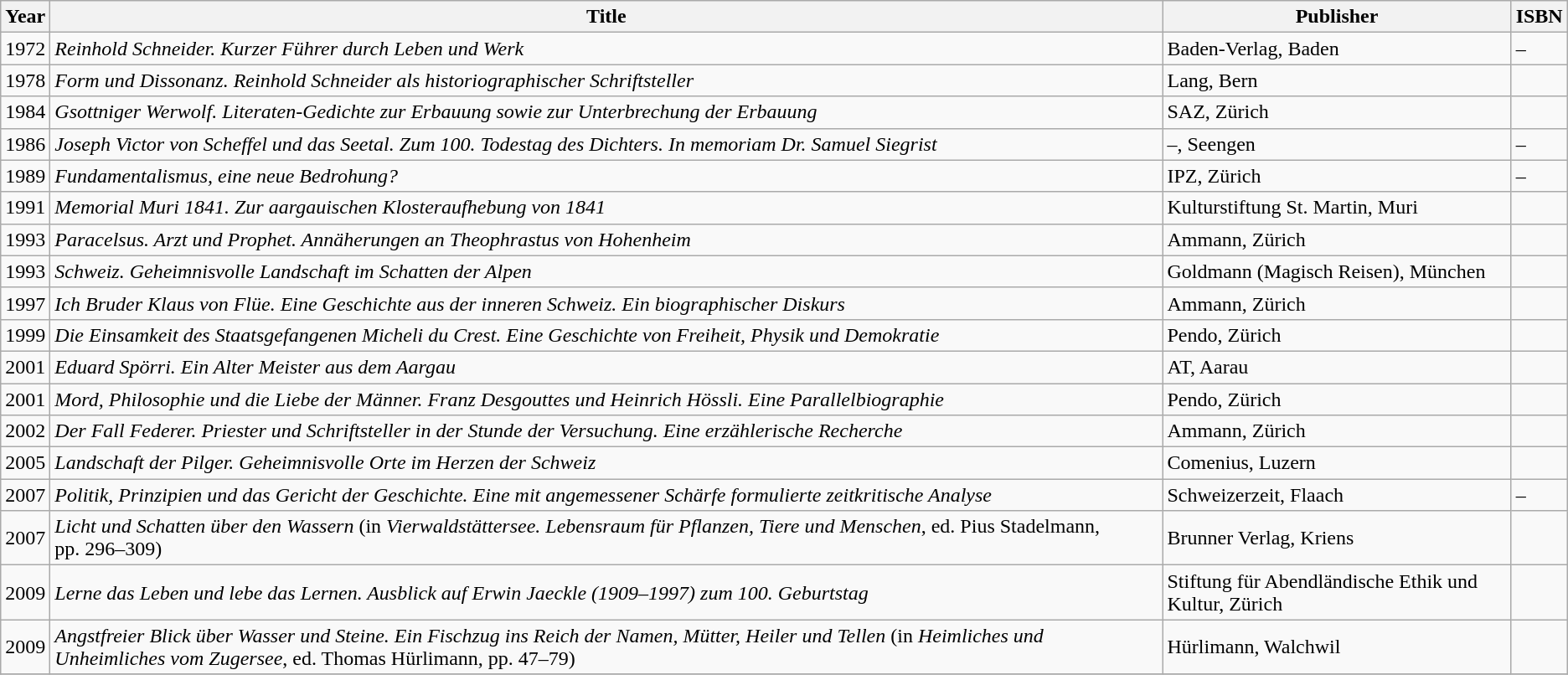<table class="wikitable">
<tr>
<th>Year</th>
<th>Title</th>
<th>Publisher</th>
<th>ISBN</th>
</tr>
<tr>
<td>1972</td>
<td><em>Reinhold Schneider. Kurzer Führer durch Leben und Werk</em></td>
<td>Baden-Verlag, Baden</td>
<td>–</td>
</tr>
<tr>
<td>1978</td>
<td><em>Form und Dissonanz. Reinhold Schneider als historiographischer Schriftsteller</em></td>
<td>Lang, Bern</td>
<td></td>
</tr>
<tr>
<td>1984</td>
<td><em>Gsottniger Werwolf. Literaten-Gedichte zur Erbauung sowie zur Unterbrechung der Erbauung</em></td>
<td>SAZ, Zürich</td>
<td></td>
</tr>
<tr>
<td>1986</td>
<td><em>Joseph Victor von Scheffel und das Seetal. Zum 100. Todestag des Dichters. In memoriam Dr. Samuel Siegrist</em></td>
<td>–, Seengen</td>
<td>–</td>
</tr>
<tr>
<td>1989</td>
<td><em>Fundamentalismus, eine neue Bedrohung?</em></td>
<td>IPZ, Zürich</td>
<td>–</td>
</tr>
<tr>
<td>1991</td>
<td><em>Memorial Muri 1841. Zur aargauischen Klosteraufhebung von 1841</em></td>
<td>Kulturstiftung St. Martin, Muri</td>
<td></td>
</tr>
<tr>
<td>1993</td>
<td><em>Paracelsus. Arzt und Prophet. Annäherungen an Theophrastus von Hohenheim</em></td>
<td>Ammann, Zürich</td>
<td></td>
</tr>
<tr>
<td>1993</td>
<td><em>Schweiz. Geheimnisvolle Landschaft im Schatten der Alpen</em></td>
<td>Goldmann (Magisch Reisen), München</td>
<td></td>
</tr>
<tr>
<td>1997</td>
<td><em>Ich Bruder Klaus von Flüe. Eine Geschichte aus der inneren Schweiz. Ein biographischer Diskurs</em></td>
<td>Ammann, Zürich</td>
<td></td>
</tr>
<tr>
<td>1999</td>
<td><em>Die Einsamkeit des Staatsgefangenen Micheli du Crest. Eine Geschichte von Freiheit, Physik und Demokratie</em></td>
<td>Pendo, Zürich</td>
<td></td>
</tr>
<tr>
<td>2001</td>
<td><em>Eduard Spörri. Ein Alter Meister aus dem Aargau</em></td>
<td>AT, Aarau</td>
<td></td>
</tr>
<tr>
<td>2001</td>
<td><em>Mord, Philosophie und die Liebe der Männer. Franz Desgouttes und Heinrich Hössli. Eine Parallelbiographie</em></td>
<td>Pendo, Zürich</td>
<td></td>
</tr>
<tr>
<td>2002</td>
<td><em>Der Fall Federer. Priester und Schriftsteller in der Stunde der Versuchung. Eine erzählerische Recherche</em></td>
<td>Ammann, Zürich</td>
<td></td>
</tr>
<tr>
<td>2005</td>
<td><em>Landschaft der Pilger. Geheimnisvolle Orte im Herzen der Schweiz</em></td>
<td>Comenius, Luzern</td>
<td></td>
</tr>
<tr>
<td>2007</td>
<td><em>Politik, Prinzipien und das Gericht der Geschichte. Eine mit angemessener Schärfe formulierte zeitkritische Analyse</em></td>
<td>Schweizerzeit, Flaach</td>
<td>–</td>
</tr>
<tr>
<td>2007</td>
<td><em>Licht und Schatten über den Wassern</em> (in <em>Vierwaldstättersee. Lebensraum für Pflanzen, Tiere und Menschen</em>, ed. Pius Stadelmann, pp. 296–309)</td>
<td>Brunner Verlag, Kriens</td>
<td></td>
</tr>
<tr>
<td>2009</td>
<td><em>Lerne das Leben und lebe das Lernen. Ausblick auf Erwin Jaeckle (1909–1997) zum 100. Geburtstag</em></td>
<td>Stiftung für Abendländische Ethik und Kultur, Zürich</td>
<td></td>
</tr>
<tr>
<td>2009</td>
<td><em>Angstfreier Blick über Wasser und Steine. Ein Fischzug ins Reich der Namen, Mütter, Heiler und Tellen</em> (in <em>Heimliches und Unheimliches vom Zugersee</em>, ed. Thomas Hürlimann, pp. 47–79)</td>
<td>Hürlimann, Walchwil</td>
<td></td>
</tr>
<tr>
</tr>
</table>
